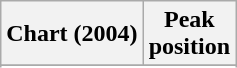<table class="wikitable sortable plainrowheaders" style="text-align:center">
<tr>
<th scope="col">Chart (2004)</th>
<th scope="col">Peak<br> position</th>
</tr>
<tr>
</tr>
<tr>
</tr>
<tr>
</tr>
</table>
